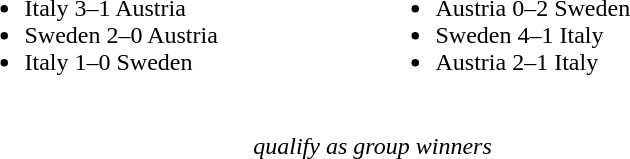<table border=0 width="550">
<tr>
<td valign="middle" align=left width=50%><br><ul><li>Italy 3–1 Austria</li><li>Sweden 2–0 Austria</li><li>Italy 1–0 Sweden</li></ul></td>
<td valign="middle" align=left width=50%><br><ul><li>Austria 0–2 Sweden</li><li>Sweden 4–1 Italy</li><li>Austria 2–1 Italy</li></ul></td>
</tr>
<tr>
<td align="center" colspan="2"><br><em> qualify as group winners</em></td>
</tr>
</table>
